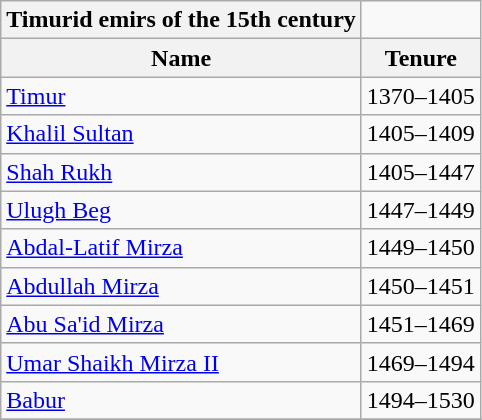<table class="wikitable mw-collapsible mw-collapsed">
<tr>
<th>Timurid emirs of the 15th century</th>
</tr>
<tr>
<th>Name</th>
<th>Tenure</th>
</tr>
<tr>
<td><a href='#'>Timur</a></td>
<td>1370–1405</td>
</tr>
<tr>
<td><a href='#'>Khalil Sultan</a></td>
<td>1405–1409</td>
</tr>
<tr>
<td><a href='#'>Shah Rukh</a></td>
<td>1405–1447</td>
</tr>
<tr>
<td><a href='#'>Ulugh Beg</a></td>
<td>1447–1449</td>
</tr>
<tr>
<td><a href='#'>Abdal-Latif Mirza</a></td>
<td>1449–1450</td>
</tr>
<tr>
<td><a href='#'>Abdullah Mirza</a></td>
<td>1450–1451</td>
</tr>
<tr>
<td><a href='#'>Abu Sa'id Mirza</a></td>
<td>1451–1469</td>
</tr>
<tr>
<td><a href='#'>Umar Shaikh Mirza II</a></td>
<td>1469–1494</td>
</tr>
<tr>
<td><a href='#'>Babur</a></td>
<td>1494–1530</td>
</tr>
<tr>
</tr>
</table>
